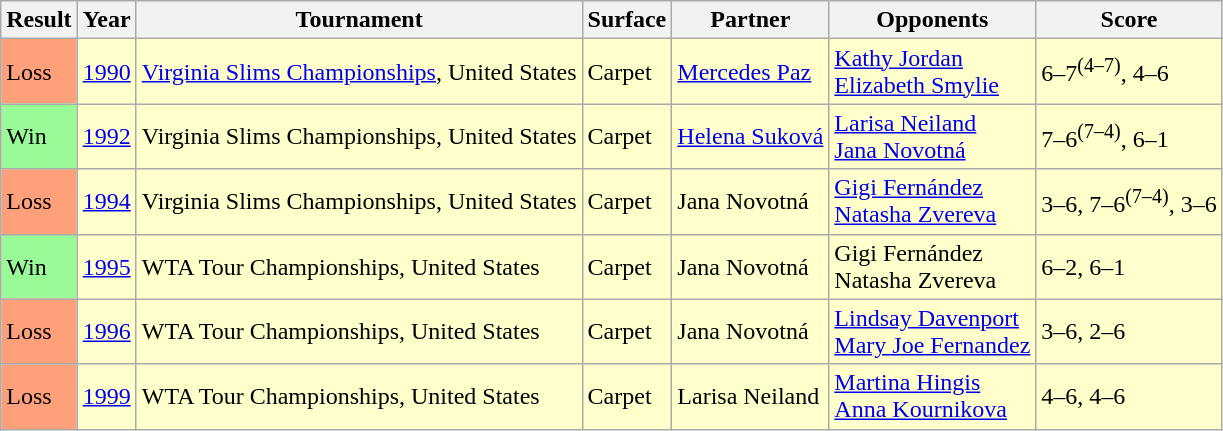<table class="sortable wikitable">
<tr>
<th>Result</th>
<th>Year</th>
<th>Tournament</th>
<th>Surface</th>
<th>Partner</th>
<th>Opponents</th>
<th class="unsortable">Score</th>
</tr>
<tr style="background:#ffffcc;">
<td style="background:#ffa07a;">Loss</td>
<td><a href='#'>1990</a></td>
<td><a href='#'>Virginia Slims Championships</a>, United States</td>
<td>Carpet</td>
<td> <a href='#'>Mercedes Paz</a></td>
<td> <a href='#'>Kathy Jordan</a><br> <a href='#'>Elizabeth Smylie</a></td>
<td>6–7<sup>(4–7)</sup>, 4–6</td>
</tr>
<tr style="background:#ffffcc;">
<td style="background:#98fb98;">Win</td>
<td><a href='#'>1992</a></td>
<td>Virginia Slims Championships, United States</td>
<td>Carpet</td>
<td> <a href='#'>Helena Suková</a></td>
<td> <a href='#'>Larisa Neiland</a><br> <a href='#'>Jana Novotná</a></td>
<td>7–6<sup>(7–4)</sup>, 6–1</td>
</tr>
<tr style="background:#ffffcc;">
<td style="background:#ffa07a;">Loss</td>
<td><a href='#'>1994</a></td>
<td>Virginia Slims Championships, United States</td>
<td>Carpet</td>
<td> Jana Novotná</td>
<td> <a href='#'>Gigi Fernández</a><br> <a href='#'>Natasha Zvereva</a></td>
<td>3–6, 7–6<sup>(7–4)</sup>, 3–6</td>
</tr>
<tr style="background:#ffffcc;">
<td style="background:#98fb98;">Win</td>
<td><a href='#'>1995</a></td>
<td>WTA Tour Championships, United States</td>
<td>Carpet</td>
<td> Jana Novotná</td>
<td> Gigi Fernández<br> Natasha Zvereva</td>
<td>6–2, 6–1</td>
</tr>
<tr style="background:#ffffcc;">
<td style="background:#ffa07a;">Loss</td>
<td><a href='#'>1996</a></td>
<td>WTA Tour Championships, United States</td>
<td>Carpet</td>
<td> Jana Novotná</td>
<td> <a href='#'>Lindsay Davenport</a><br> <a href='#'>Mary Joe Fernandez</a></td>
<td>3–6, 2–6</td>
</tr>
<tr style="background:#ffffcc;">
<td style="background:#ffa07a;">Loss</td>
<td><a href='#'>1999</a></td>
<td>WTA Tour Championships, United States</td>
<td>Carpet</td>
<td> Larisa Neiland</td>
<td> <a href='#'>Martina Hingis</a><br> <a href='#'>Anna Kournikova</a></td>
<td>4–6, 4–6</td>
</tr>
</table>
